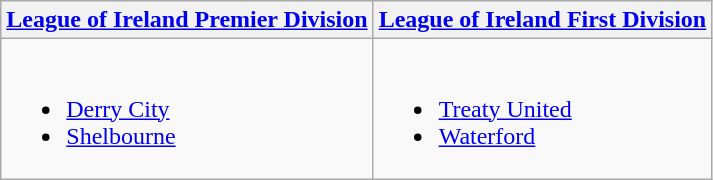<table class="wikitable">
<tr>
<th><a href='#'>League of Ireland Premier Division</a></th>
<th><a href='#'>League of Ireland First Division</a></th>
</tr>
<tr>
<td valign="top"><br><ul><li><a href='#'>Derry City</a></li><li><a href='#'>Shelbourne</a></li></ul></td>
<td valign="top"><br><ul><li><a href='#'>Treaty United</a></li><li><a href='#'>Waterford</a></li></ul></td>
</tr>
</table>
